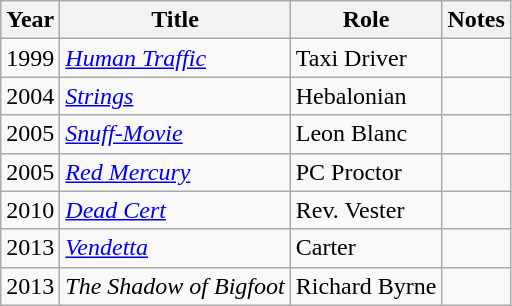<table class="wikitable sortable">
<tr>
<th>Year</th>
<th>Title</th>
<th>Role</th>
<th class="unsortable">Notes</th>
</tr>
<tr>
<td>1999</td>
<td><em><a href='#'>Human Traffic</a></em></td>
<td>Taxi Driver</td>
<td></td>
</tr>
<tr>
<td>2004</td>
<td><em><a href='#'>Strings</a></em></td>
<td>Hebalonian</td>
<td></td>
</tr>
<tr>
<td>2005</td>
<td><em><a href='#'>Snuff-Movie</a></em></td>
<td>Leon Blanc</td>
<td></td>
</tr>
<tr>
<td>2005</td>
<td><em><a href='#'>Red Mercury</a></em></td>
<td>PC Proctor</td>
<td></td>
</tr>
<tr>
<td>2010</td>
<td><em><a href='#'>Dead Cert</a></em></td>
<td>Rev. Vester</td>
<td></td>
</tr>
<tr>
<td>2013</td>
<td><em><a href='#'>Vendetta</a></em></td>
<td>Carter</td>
<td></td>
</tr>
<tr>
<td>2013</td>
<td><em>The Shadow of Bigfoot</em></td>
<td>Richard Byrne</td>
<td></td>
</tr>
</table>
